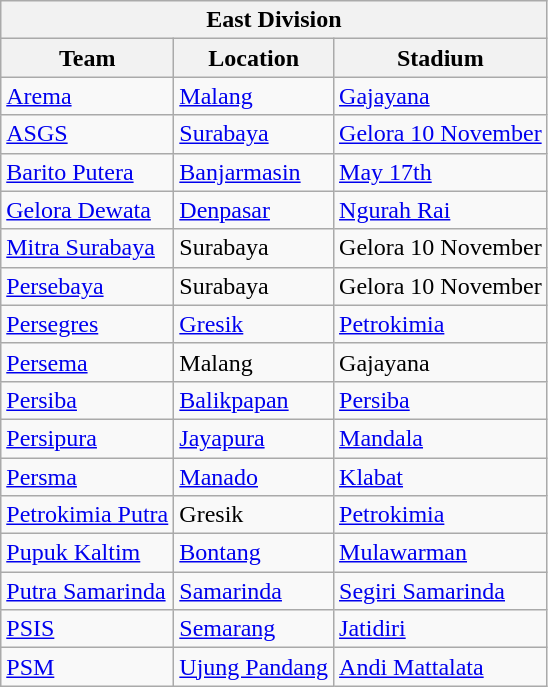<table class="wikitable" style="text-align: left;">
<tr>
<th colspan="3">East Division</th>
</tr>
<tr>
<th>Team</th>
<th>Location</th>
<th>Stadium</th>
</tr>
<tr>
<td><a href='#'>Arema</a></td>
<td><a href='#'>Malang</a></td>
<td><a href='#'>Gajayana</a></td>
</tr>
<tr>
<td><a href='#'>ASGS</a></td>
<td><a href='#'>Surabaya</a></td>
<td><a href='#'>Gelora 10 November</a></td>
</tr>
<tr>
<td><a href='#'>Barito Putera</a></td>
<td><a href='#'>Banjarmasin</a></td>
<td><a href='#'>May 17th</a></td>
</tr>
<tr>
<td><a href='#'>Gelora Dewata</a></td>
<td><a href='#'>Denpasar</a></td>
<td><a href='#'>Ngurah Rai</a></td>
</tr>
<tr>
<td><a href='#'>Mitra Surabaya</a></td>
<td>Surabaya</td>
<td>Gelora 10 November</td>
</tr>
<tr>
<td><a href='#'>Persebaya</a></td>
<td>Surabaya</td>
<td>Gelora 10 November</td>
</tr>
<tr>
<td><a href='#'>Persegres</a></td>
<td><a href='#'>Gresik</a></td>
<td><a href='#'>Petrokimia</a></td>
</tr>
<tr>
<td><a href='#'>Persema</a></td>
<td>Malang</td>
<td>Gajayana</td>
</tr>
<tr>
<td><a href='#'>Persiba</a></td>
<td><a href='#'>Balikpapan</a></td>
<td><a href='#'>Persiba</a></td>
</tr>
<tr>
<td><a href='#'>Persipura</a></td>
<td><a href='#'>Jayapura</a></td>
<td><a href='#'>Mandala</a></td>
</tr>
<tr>
<td><a href='#'>Persma</a></td>
<td><a href='#'>Manado</a></td>
<td><a href='#'>Klabat</a></td>
</tr>
<tr>
<td><a href='#'>Petrokimia Putra</a></td>
<td>Gresik</td>
<td><a href='#'>Petrokimia</a></td>
</tr>
<tr>
<td><a href='#'>Pupuk Kaltim</a></td>
<td><a href='#'>Bontang</a></td>
<td><a href='#'>Mulawarman</a></td>
</tr>
<tr>
<td><a href='#'>Putra Samarinda</a></td>
<td><a href='#'>Samarinda</a></td>
<td><a href='#'>Segiri Samarinda</a></td>
</tr>
<tr>
<td><a href='#'>PSIS</a></td>
<td><a href='#'>Semarang</a></td>
<td><a href='#'>Jatidiri</a></td>
</tr>
<tr>
<td><a href='#'>PSM</a></td>
<td><a href='#'>Ujung Pandang</a></td>
<td><a href='#'>Andi Mattalata</a></td>
</tr>
</table>
